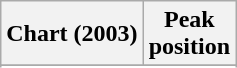<table class="wikitable sortable plainrowheaders" style="text-align:center">
<tr>
<th scope="col">Chart (2003)</th>
<th scope="col">Peak<br> position</th>
</tr>
<tr>
</tr>
<tr>
</tr>
</table>
